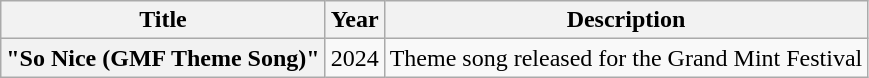<table class="wikitable plainrowheaders" style="text-align:center;" border="1">
<tr>
<th scope="col">Title</th>
<th scope="col">Year</th>
<th scope="col">Description</th>
</tr>
<tr>
<th scope="row">"So Nice (GMF Theme Song)"</th>
<td rowspan="1">2024</td>
<td>Theme song released for the Grand Mint Festival</td>
</tr>
</table>
